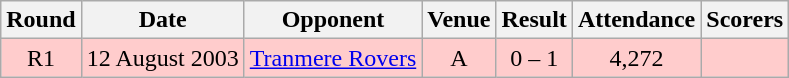<table class="wikitable" style="text-align:center;">
<tr>
<th>Round</th>
<th>Date</th>
<th>Opponent</th>
<th>Venue</th>
<th>Result</th>
<th>Attendance</th>
<th>Scorers</th>
</tr>
<tr style="background: #FFCCCC;">
<td>R1</td>
<td>12 August 2003</td>
<td><a href='#'>Tranmere Rovers</a></td>
<td>A</td>
<td>0 – 1</td>
<td>4,272</td>
<td></td>
</tr>
</table>
